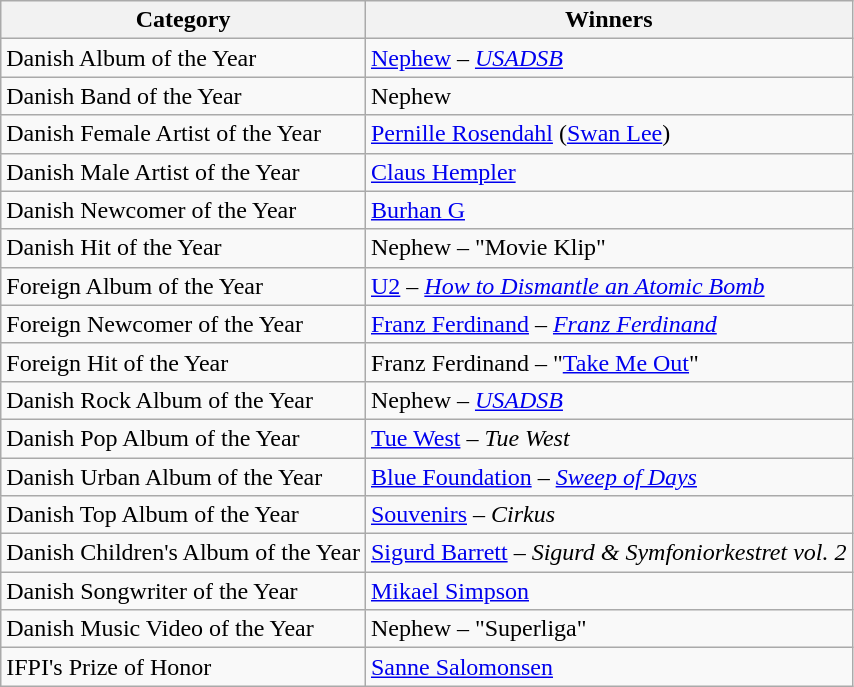<table class="wikitable">
<tr>
<th>Category</th>
<th>Winners</th>
</tr>
<tr>
<td>Danish Album of the Year</td>
<td><a href='#'>Nephew</a> – <em><a href='#'>USADSB</a></em></td>
</tr>
<tr>
<td>Danish Band of the Year</td>
<td>Nephew</td>
</tr>
<tr>
<td>Danish Female Artist of the Year</td>
<td><a href='#'>Pernille Rosendahl</a> (<a href='#'>Swan Lee</a>)</td>
</tr>
<tr>
<td>Danish Male Artist of the Year</td>
<td><a href='#'>Claus Hempler</a></td>
</tr>
<tr>
<td>Danish Newcomer of the Year</td>
<td><a href='#'>Burhan G</a></td>
</tr>
<tr>
<td>Danish Hit of the Year</td>
<td>Nephew – "Movie Klip"</td>
</tr>
<tr>
<td>Foreign Album of the Year</td>
<td><a href='#'>U2</a> – <em><a href='#'>How to Dismantle an Atomic Bomb</a></em></td>
</tr>
<tr>
<td>Foreign Newcomer of the Year</td>
<td><a href='#'>Franz Ferdinand</a> – <em><a href='#'>Franz Ferdinand</a></em></td>
</tr>
<tr>
<td>Foreign Hit of the Year</td>
<td>Franz Ferdinand – "<a href='#'>Take Me Out</a>"</td>
</tr>
<tr>
<td>Danish Rock Album of the Year</td>
<td>Nephew – <em><a href='#'>USADSB</a></em></td>
</tr>
<tr>
<td>Danish Pop Album of the Year</td>
<td><a href='#'>Tue West</a> – <em>Tue West</em></td>
</tr>
<tr>
<td>Danish Urban Album of the Year</td>
<td><a href='#'>Blue Foundation</a> – <em><a href='#'>Sweep of Days</a></em></td>
</tr>
<tr>
<td>Danish Top Album of the Year</td>
<td><a href='#'>Souvenirs</a> – <em>Cirkus</em></td>
</tr>
<tr>
<td>Danish Children's Album of the Year</td>
<td><a href='#'>Sigurd Barrett</a> – <em>Sigurd & Symfoniorkestret vol. 2</em></td>
</tr>
<tr>
<td>Danish Songwriter of the Year</td>
<td><a href='#'>Mikael Simpson</a></td>
</tr>
<tr>
<td>Danish Music Video of the Year</td>
<td>Nephew – "Superliga"</td>
</tr>
<tr>
<td>IFPI's Prize of Honor</td>
<td><a href='#'>Sanne Salomonsen</a></td>
</tr>
</table>
